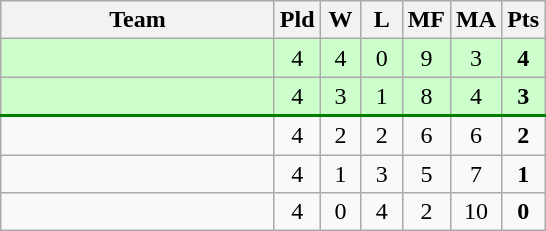<table class=wikitable style="text-align:center">
<tr>
<th width=175>Team</th>
<th width=20>Pld</th>
<th width=20>W</th>
<th width=20>L</th>
<th width=20>MF</th>
<th width=20>MA</th>
<th width=20>Pts</th>
</tr>
<tr bgcolor=ccffcc>
<td style="text-align:left"></td>
<td>4</td>
<td>4</td>
<td>0</td>
<td>9</td>
<td>3</td>
<td><strong>4</strong></td>
</tr>
<tr bgcolor=ccffcc style="border-bottom:2px solid green;">
<td style="text-align:left"></td>
<td>4</td>
<td>3</td>
<td>1</td>
<td>8</td>
<td>4</td>
<td><strong>3</strong></td>
</tr>
<tr>
<td style="text-align:left"></td>
<td>4</td>
<td>2</td>
<td>2</td>
<td>6</td>
<td>6</td>
<td><strong>2</strong></td>
</tr>
<tr>
<td style="text-align:left"></td>
<td>4</td>
<td>1</td>
<td>3</td>
<td>5</td>
<td>7</td>
<td><strong>1</strong></td>
</tr>
<tr>
<td style="text-align:left"></td>
<td>4</td>
<td>0</td>
<td>4</td>
<td>2</td>
<td>10</td>
<td><strong>0</strong></td>
</tr>
</table>
